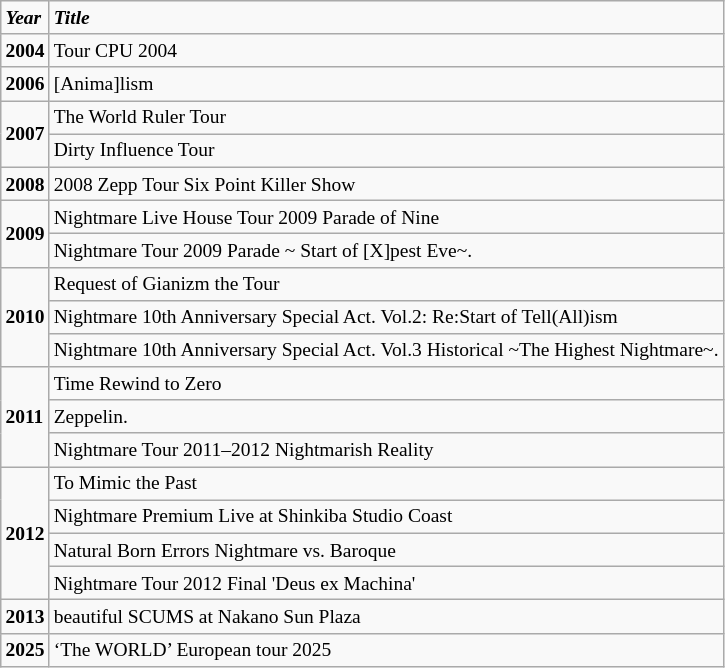<table class="wikitable" style=font-size:small>
<tr>
<td><strong><em>Year</em></strong></td>
<td><strong><em>Title</em></strong></td>
</tr>
<tr>
<td><strong>2004</strong></td>
<td>Tour CPU 2004</td>
</tr>
<tr>
<td><strong>2006</strong></td>
<td>[Anima]lism</td>
</tr>
<tr>
<td rowspan="2"><strong>2007</strong></td>
<td>The World Ruler Tour</td>
</tr>
<tr>
<td>Dirty Influence Tour</td>
</tr>
<tr>
<td><strong>2008</strong></td>
<td>2008 Zepp Tour Six Point Killer Show</td>
</tr>
<tr>
<td rowspan="2"><strong>2009</strong></td>
<td>Nightmare Live House Tour 2009 Parade of Nine</td>
</tr>
<tr>
<td>Nightmare Tour 2009 Parade ~ Start of [X]pest Eve~.</td>
</tr>
<tr>
<td rowspan="3"><strong>2010</strong></td>
<td>Request of Gianizm the Tour</td>
</tr>
<tr>
<td>Nightmare 10th Anniversary Special Act. Vol.2: Re:Start of Tell(All)ism</td>
</tr>
<tr>
<td>Nightmare 10th Anniversary Special Act. Vol.3 Historical ~The Highest Nightmare~.</td>
</tr>
<tr>
<td rowspan="3"><strong>2011</strong></td>
<td>Time Rewind to Zero</td>
</tr>
<tr>
<td>Zeppelin.</td>
</tr>
<tr>
<td>Nightmare Tour 2011–2012 Nightmarish Reality</td>
</tr>
<tr>
<td rowspan="4"><strong>2012</strong></td>
<td>To Mimic the Past</td>
</tr>
<tr>
<td>Nightmare Premium Live at Shinkiba Studio Coast</td>
</tr>
<tr>
<td>Natural Born Errors Nightmare vs. Baroque</td>
</tr>
<tr>
<td>Nightmare Tour 2012 Final 'Deus ex Machina'</td>
</tr>
<tr>
<td rowspan="1"><strong>2013</strong></td>
<td>beautiful SCUMS at Nakano Sun Plaza</td>
</tr>
<tr>
<td><strong>2025</strong></td>
<td>‘The WORLD’ European tour 2025</td>
</tr>
</table>
